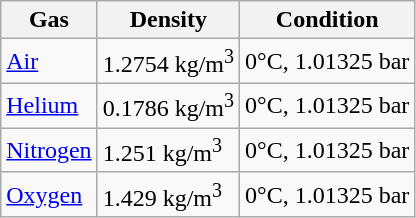<table class="wikitable">
<tr>
<th>Gas</th>
<th>Density</th>
<th>Condition</th>
</tr>
<tr>
<td><a href='#'>Air</a></td>
<td>1.2754 kg/m<sup>3</sup></td>
<td>0°C, 1.01325 bar</td>
</tr>
<tr>
<td><a href='#'>Helium</a></td>
<td>0.1786 kg/m<sup>3</sup></td>
<td>0°C, 1.01325 bar</td>
</tr>
<tr>
<td><a href='#'>Nitrogen</a></td>
<td>1.251 kg/m<sup>3</sup></td>
<td>0°C, 1.01325 bar</td>
</tr>
<tr>
<td><a href='#'>Oxygen</a></td>
<td>1.429 kg/m<sup>3</sup></td>
<td>0°C, 1.01325 bar</td>
</tr>
</table>
